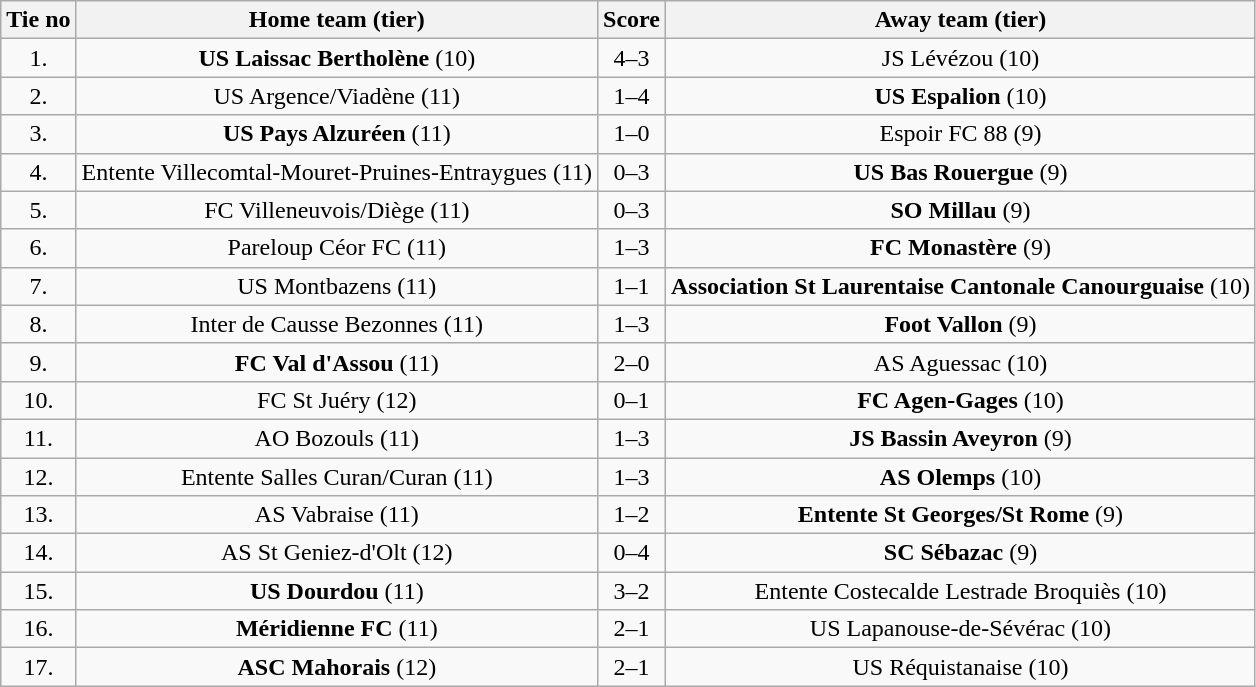<table class="wikitable" style="text-align: center">
<tr>
<th>Tie no</th>
<th>Home team (tier)</th>
<th>Score</th>
<th>Away team (tier)</th>
</tr>
<tr>
<td>1.</td>
<td><strong>US Laissac Bertholène</strong> (10)</td>
<td>4–3</td>
<td>JS Lévézou (10)</td>
</tr>
<tr>
<td>2.</td>
<td>US Argence/Viadène (11)</td>
<td>1–4</td>
<td><strong>US Espalion</strong> (10)</td>
</tr>
<tr>
<td>3.</td>
<td><strong>US Pays Alzuréen</strong> (11)</td>
<td>1–0</td>
<td>Espoir FC 88 (9)</td>
</tr>
<tr>
<td>4.</td>
<td>Entente Villecomtal-Mouret-Pruines-Entraygues (11)</td>
<td>0–3</td>
<td><strong>US Bas Rouergue</strong> (9)</td>
</tr>
<tr>
<td>5.</td>
<td>FC Villeneuvois/Diège (11)</td>
<td>0–3</td>
<td><strong>SO Millau</strong> (9)</td>
</tr>
<tr>
<td>6.</td>
<td>Pareloup Céor FC (11)</td>
<td>1–3 </td>
<td><strong>FC Monastère</strong> (9)</td>
</tr>
<tr>
<td>7.</td>
<td>US Montbazens (11)</td>
<td>1–1 </td>
<td><strong>Association St Laurentaise Cantonale Canourguaise</strong> (10)</td>
</tr>
<tr>
<td>8.</td>
<td>Inter de Causse Bezonnes (11)</td>
<td>1–3</td>
<td><strong>Foot Vallon</strong> (9)</td>
</tr>
<tr>
<td>9.</td>
<td><strong>FC Val d'Assou</strong> (11)</td>
<td>2–0</td>
<td>AS Aguessac (10)</td>
</tr>
<tr>
<td>10.</td>
<td>FC St Juéry (12)</td>
<td>0–1</td>
<td><strong>FC Agen-Gages</strong> (10)</td>
</tr>
<tr>
<td>11.</td>
<td>AO Bozouls (11)</td>
<td>1–3</td>
<td><strong>JS Bassin Aveyron</strong> (9)</td>
</tr>
<tr>
<td>12.</td>
<td>Entente Salles Curan/Curan (11)</td>
<td>1–3</td>
<td><strong>AS Olemps</strong> (10)</td>
</tr>
<tr>
<td>13.</td>
<td>AS Vabraise (11)</td>
<td>1–2 </td>
<td><strong>Entente St Georges/St Rome</strong> (9)</td>
</tr>
<tr>
<td>14.</td>
<td>AS St Geniez-d'Olt (12)</td>
<td>0–4</td>
<td><strong>SC Sébazac</strong> (9)</td>
</tr>
<tr>
<td>15.</td>
<td><strong>US Dourdou</strong> (11)</td>
<td>3–2</td>
<td>Entente Costecalde Lestrade Broquiès (10)</td>
</tr>
<tr>
<td>16.</td>
<td><strong>Méridienne FC</strong> (11)</td>
<td>2–1</td>
<td>US Lapanouse-de-Sévérac (10)</td>
</tr>
<tr>
<td>17.</td>
<td><strong>ASC Mahorais</strong> (12)</td>
<td>2–1</td>
<td>US Réquistanaise (10)</td>
</tr>
</table>
